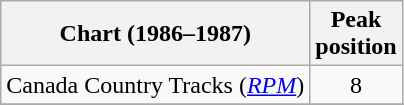<table class="wikitable sortable">
<tr>
<th align="left">Chart (1986–1987)</th>
<th align="center">Peak<br>position</th>
</tr>
<tr>
<td align="left">Canada Country Tracks (<em><a href='#'>RPM</a></em>)</td>
<td align="center">8</td>
</tr>
<tr>
</tr>
<tr>
</tr>
</table>
